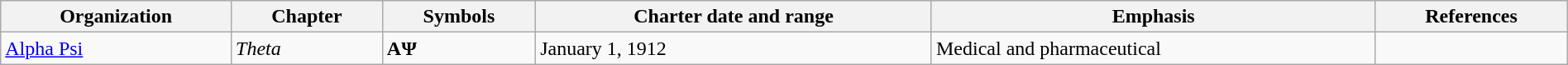<table class="wikitable" style="width:100%;">
<tr>
<th>Organization</th>
<th>Chapter</th>
<th>Symbols</th>
<th>Charter date and range</th>
<th>Emphasis</th>
<th>References</th>
</tr>
<tr>
<td><a href='#'>Alpha Psi</a></td>
<td><em>Theta</em></td>
<td><strong>ΑΨ</strong></td>
<td>January 1, 1912</td>
<td>Medical and pharmaceutical</td>
<td></td>
</tr>
</table>
